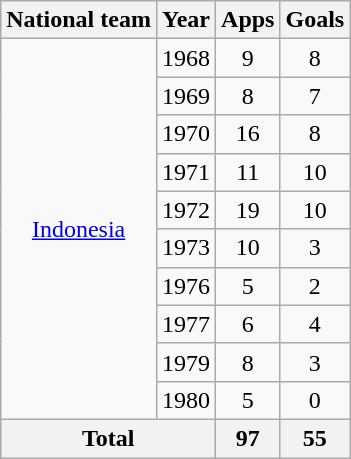<table class="wikitable" style="text-align:center">
<tr>
<th>National team</th>
<th>Year</th>
<th>Apps</th>
<th>Goals</th>
</tr>
<tr>
<td rowspan=10><a href='#'>Indonesia</a></td>
<td>1968</td>
<td>9</td>
<td>8</td>
</tr>
<tr>
<td>1969</td>
<td>8</td>
<td>7</td>
</tr>
<tr>
<td>1970</td>
<td>16</td>
<td>8</td>
</tr>
<tr>
<td>1971</td>
<td>11</td>
<td>10</td>
</tr>
<tr>
<td>1972</td>
<td>19</td>
<td>10</td>
</tr>
<tr>
<td>1973</td>
<td>10</td>
<td>3</td>
</tr>
<tr>
<td>1976</td>
<td>5</td>
<td>2</td>
</tr>
<tr>
<td>1977</td>
<td>6</td>
<td>4</td>
</tr>
<tr>
<td>1979</td>
<td>8</td>
<td>3</td>
</tr>
<tr>
<td>1980</td>
<td>5</td>
<td>0</td>
</tr>
<tr>
<th colspan=2>Total</th>
<th>97</th>
<th>55</th>
</tr>
</table>
